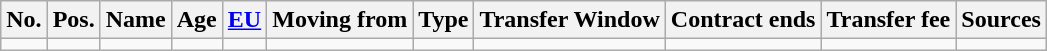<table class="wikitable">
<tr>
<th>No.</th>
<th>Pos.</th>
<th>Name</th>
<th>Age</th>
<th><a href='#'>EU</a></th>
<th>Moving from</th>
<th>Type</th>
<th>Transfer Window</th>
<th>Contract ends</th>
<th>Transfer fee</th>
<th>Sources</th>
</tr>
<tr>
<td></td>
<td></td>
<td></td>
<td></td>
<td></td>
<td></td>
<td></td>
<td></td>
<td></td>
<td></td>
<td></td>
</tr>
</table>
